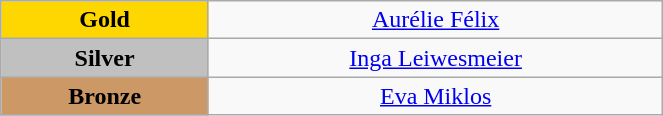<table class="wikitable" style="text-align:center; " width="35%">
<tr>
<td bgcolor="gold"><strong>Gold</strong></td>
<td><a href='#'>Aurélie Félix</a><br>  <small><em></em></small></td>
</tr>
<tr>
<td bgcolor="silver"><strong>Silver</strong></td>
<td><a href='#'>Inga Leiwesmeier</a><br>  <small><em></em></small></td>
</tr>
<tr>
<td bgcolor="CC9966"><strong>Bronze</strong></td>
<td><a href='#'>Eva Miklos</a><br>  <small><em></em></small></td>
</tr>
</table>
